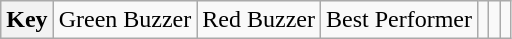<table class="wikitable">
<tr>
<th>Key</th>
<td> Green Buzzer</td>
<td> Red Buzzer</td>
<td> Best Performer</td>
<td></td>
<td></td>
<td></td>
</tr>
</table>
